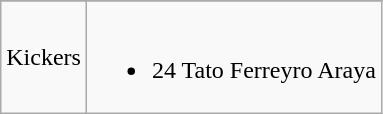<table class="wikitable">
<tr>
</tr>
<tr>
<td>Kickers</td>
<td><br><ul><li>24 Tato Ferreyro Araya</li></ul></td>
</tr>
</table>
